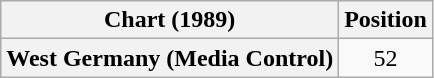<table class="wikitable plainrowheaders" style="text-align:center">
<tr>
<th scope="col">Chart (1989)</th>
<th scope="col">Position</th>
</tr>
<tr>
<th scope="row">West Germany (Media Control)</th>
<td>52</td>
</tr>
</table>
